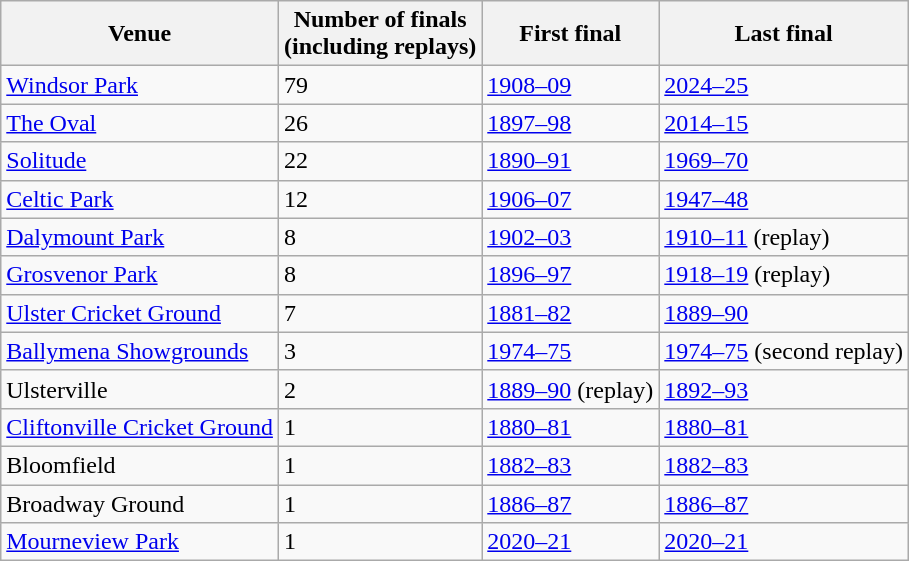<table class="wikitable">
<tr>
<th>Venue</th>
<th>Number of finals<br>(including replays)</th>
<th>First final</th>
<th>Last final</th>
</tr>
<tr>
<td><a href='#'>Windsor Park</a></td>
<td>79</td>
<td><a href='#'>1908–09</a></td>
<td><a href='#'>2024–25</a></td>
</tr>
<tr>
<td><a href='#'>The Oval</a></td>
<td>26</td>
<td><a href='#'>1897–98</a></td>
<td><a href='#'>2014–15</a></td>
</tr>
<tr>
<td><a href='#'>Solitude</a></td>
<td>22</td>
<td><a href='#'>1890–91</a></td>
<td><a href='#'>1969–70</a></td>
</tr>
<tr>
<td><a href='#'>Celtic Park</a></td>
<td>12</td>
<td><a href='#'>1906–07</a></td>
<td><a href='#'>1947–48</a></td>
</tr>
<tr>
<td><a href='#'>Dalymount Park</a></td>
<td>8</td>
<td><a href='#'>1902–03</a></td>
<td><a href='#'>1910–11</a> (replay)</td>
</tr>
<tr>
<td><a href='#'>Grosvenor Park</a></td>
<td>8</td>
<td><a href='#'>1896–97</a></td>
<td><a href='#'>1918–19</a> (replay)</td>
</tr>
<tr>
<td><a href='#'>Ulster Cricket Ground</a></td>
<td>7</td>
<td><a href='#'>1881–82</a></td>
<td><a href='#'>1889–90</a></td>
</tr>
<tr>
<td><a href='#'>Ballymena Showgrounds</a></td>
<td>3</td>
<td><a href='#'>1974–75</a></td>
<td><a href='#'>1974–75</a> (second replay)</td>
</tr>
<tr>
<td>Ulsterville</td>
<td>2</td>
<td><a href='#'>1889–90</a> (replay)</td>
<td><a href='#'>1892–93</a></td>
</tr>
<tr>
<td><a href='#'>Cliftonville Cricket Ground</a></td>
<td>1</td>
<td><a href='#'>1880–81</a></td>
<td><a href='#'>1880–81</a></td>
</tr>
<tr>
<td>Bloomfield</td>
<td>1</td>
<td><a href='#'>1882–83</a></td>
<td><a href='#'>1882–83</a></td>
</tr>
<tr>
<td>Broadway Ground</td>
<td>1</td>
<td><a href='#'>1886–87</a></td>
<td><a href='#'>1886–87</a></td>
</tr>
<tr>
<td><a href='#'>Mourneview Park</a></td>
<td>1</td>
<td><a href='#'>2020–21</a></td>
<td><a href='#'>2020–21</a></td>
</tr>
</table>
